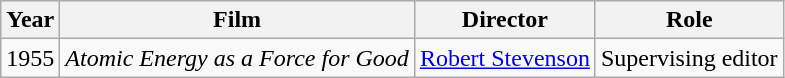<table class="wikitable">
<tr>
<th>Year</th>
<th>Film</th>
<th>Director</th>
<th>Role</th>
</tr>
<tr>
<td>1955</td>
<td><em>Atomic Energy as a Force for Good</em></td>
<td><a href='#'>Robert Stevenson</a></td>
<td>Supervising editor</td>
</tr>
</table>
